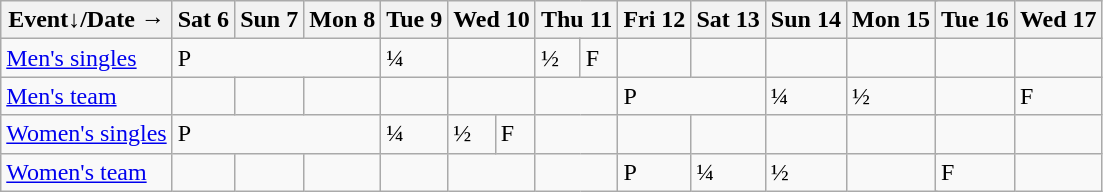<table class="wikitable olympic-schedule table-tennis">
<tr>
<th>Event↓/Date →</th>
<th>Sat 6</th>
<th>Sun 7</th>
<th>Mon 8</th>
<th>Tue 9</th>
<th colspan=2>Wed 10</th>
<th colspan=2>Thu 11</th>
<th>Fri 12</th>
<th>Sat 13</th>
<th colspan=2>Sun 14</th>
<th colspan=2>Mon 15</th>
<th>Tue 16</th>
<th>Wed 17</th>
</tr>
<tr>
<td class="event"><a href='#'>Men's singles</a></td>
<td colspan=3 class="prelims">P</td>
<td class="quarterfinals">¼</td>
<td colspan=2></td>
<td class="semifinals">½</td>
<td class="final">F</td>
<td></td>
<td></td>
<td colspan=2></td>
<td colspan=2></td>
<td></td>
<td></td>
</tr>
<tr>
<td class="event"><a href='#'>Men's team</a></td>
<td></td>
<td></td>
<td></td>
<td></td>
<td colspan=2></td>
<td colspan=2></td>
<td colspan=2 class="prelims">P</td>
<td colspan=2 class="quarterfinals">¼</td>
<td colspan=2 class="semifinals">½</td>
<td></td>
<td class="final">F</td>
</tr>
<tr>
<td class="event"><a href='#'>Women's singles</a></td>
<td colspan=3 class="prelims">P</td>
<td class="quarterfinals">¼</td>
<td class="semifinals">½</td>
<td class="final">F</td>
<td colspan=2></td>
<td></td>
<td></td>
<td colspan=2></td>
<td colspan=2></td>
<td></td>
<td></td>
</tr>
<tr>
<td class="event"><a href='#'>Women's team</a></td>
<td></td>
<td></td>
<td></td>
<td></td>
<td colspan=2></td>
<td colspan=2></td>
<td class="prelims">P</td>
<td class="quarterfinals">¼</td>
<td colspan=2 class="semifinals">½</td>
<td colspan=2></td>
<td class="final">F</td>
<td></td>
</tr>
</table>
